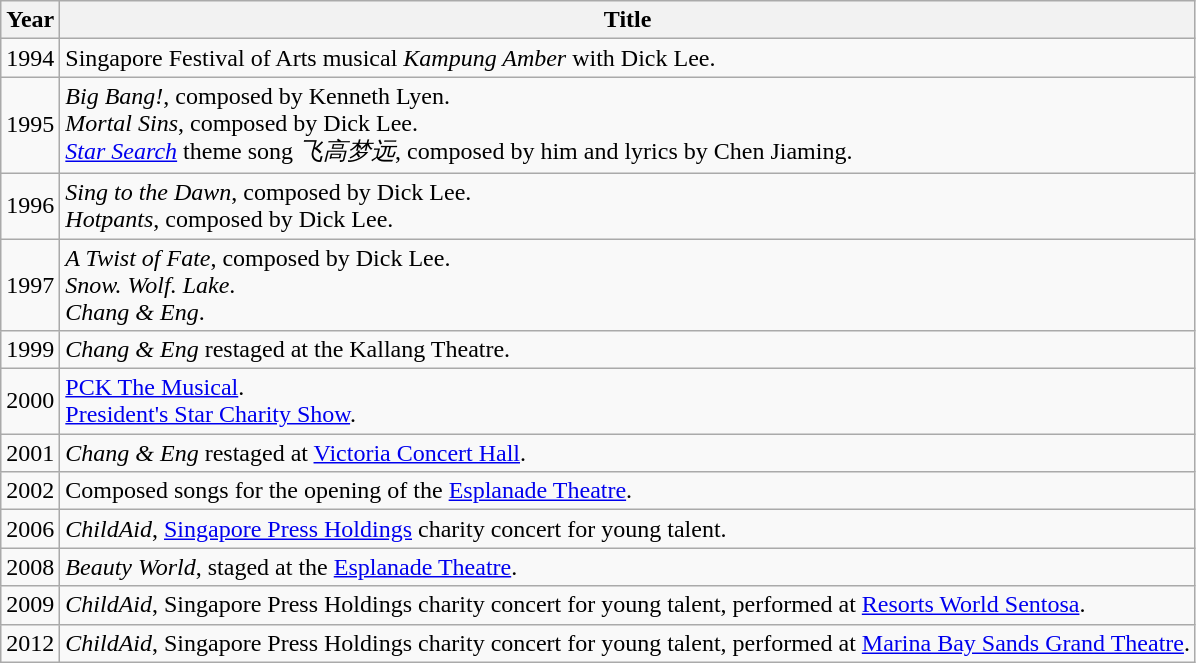<table class="wikitable">
<tr>
<th>Year</th>
<th>Title</th>
</tr>
<tr>
<td>1994</td>
<td>Singapore Festival of Arts musical <em>Kampung Amber</em> with Dick Lee.</td>
</tr>
<tr>
<td>1995</td>
<td><em>Big Bang!</em>, composed by Kenneth Lyen.<br><em>Mortal Sins</em>, composed by Dick Lee.<br><em><a href='#'>Star Search</a></em> theme song <em>飞高梦远</em>, composed by him and lyrics by Chen Jiaming.</td>
</tr>
<tr>
<td>1996</td>
<td><em>Sing to the Dawn</em>, composed by Dick Lee.<br><em>Hotpants</em>, composed by Dick Lee.</td>
</tr>
<tr>
<td>1997</td>
<td><em>A Twist of Fate</em>, composed by Dick Lee.<br><em>Snow. Wolf. Lake</em>.<br><em>Chang & Eng</em>.</td>
</tr>
<tr>
<td>1999</td>
<td><em>Chang & Eng</em> restaged at the Kallang Theatre.</td>
</tr>
<tr>
<td>2000</td>
<td><a href='#'>PCK The Musical</a>.<br><a href='#'>President's Star Charity Show</a>.</td>
</tr>
<tr>
<td>2001</td>
<td><em>Chang & Eng</em> restaged at <a href='#'>Victoria Concert Hall</a>.</td>
</tr>
<tr>
<td>2002</td>
<td>Composed songs for the opening of the <a href='#'>Esplanade Theatre</a>.</td>
</tr>
<tr>
<td>2006</td>
<td><em>ChildAid</em>, <a href='#'>Singapore Press Holdings</a> charity concert for young talent.</td>
</tr>
<tr>
<td>2008</td>
<td><em>Beauty World</em>, staged at the <a href='#'>Esplanade Theatre</a>.</td>
</tr>
<tr>
<td>2009</td>
<td><em>ChildAid</em>, Singapore Press Holdings charity concert for young talent, performed at <a href='#'>Resorts World Sentosa</a>.</td>
</tr>
<tr>
<td>2012</td>
<td><em>ChildAid</em>, Singapore Press Holdings charity concert for young talent, performed at <a href='#'>Marina Bay Sands Grand Theatre</a>.</td>
</tr>
</table>
